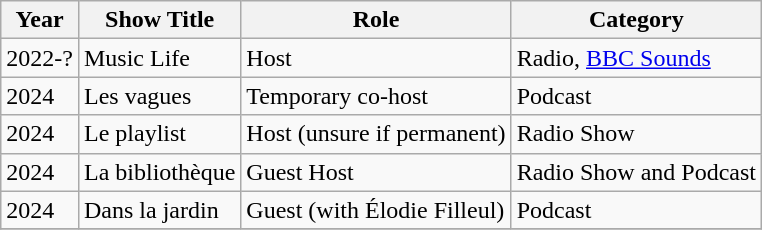<table class="wikitable sortable">
<tr>
<th>Year</th>
<th>Show Title</th>
<th>Role</th>
<th>Category</th>
</tr>
<tr>
<td>2022-?</td>
<td>Music Life</td>
<td>Host</td>
<td>Radio, <a href='#'>BBC Sounds</a></td>
</tr>
<tr>
<td>2024</td>
<td>Les vagues</td>
<td>Temporary co-host</td>
<td>Podcast</td>
</tr>
<tr>
<td>2024</td>
<td>Le playlist</td>
<td>Host (unsure if permanent)</td>
<td>Radio Show</td>
</tr>
<tr>
<td>2024</td>
<td>La bibliothèque</td>
<td>Guest Host</td>
<td>Radio Show and Podcast</td>
</tr>
<tr>
<td>2024</td>
<td>Dans la jardin</td>
<td>Guest (with Élodie Filleul)</td>
<td>Podcast</td>
</tr>
<tr>
</tr>
</table>
